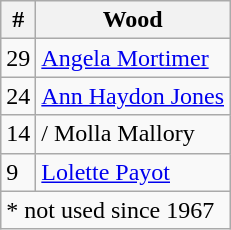<table class="wikitable">
<tr>
<th>#</th>
<th>Wood</th>
</tr>
<tr>
<td>29</td>
<td> <a href='#'>Angela Mortimer</a></td>
</tr>
<tr>
<td>24</td>
<td> <a href='#'>Ann Haydon Jones</a></td>
</tr>
<tr>
<td>14</td>
<td>/ Molla Mallory</td>
</tr>
<tr>
<td>9</td>
<td> <a href='#'>Lolette Payot</a></td>
</tr>
<tr>
<td colspan="2">* not used since 1967</td>
</tr>
</table>
